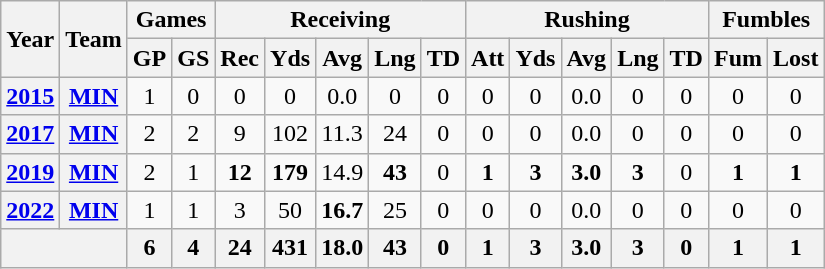<table class="wikitable" style="text-align:center;">
<tr>
<th rowspan="2">Year</th>
<th rowspan="2">Team</th>
<th colspan="2">Games</th>
<th colspan="5">Receiving</th>
<th colspan="5">Rushing</th>
<th colspan="2">Fumbles</th>
</tr>
<tr>
<th>GP</th>
<th>GS</th>
<th>Rec</th>
<th>Yds</th>
<th>Avg</th>
<th>Lng</th>
<th>TD</th>
<th>Att</th>
<th>Yds</th>
<th>Avg</th>
<th>Lng</th>
<th>TD</th>
<th>Fum</th>
<th>Lost</th>
</tr>
<tr>
<th><a href='#'>2015</a></th>
<th><a href='#'>MIN</a></th>
<td>1</td>
<td>0</td>
<td>0</td>
<td>0</td>
<td>0.0</td>
<td>0</td>
<td>0</td>
<td>0</td>
<td>0</td>
<td>0.0</td>
<td>0</td>
<td>0</td>
<td>0</td>
<td>0</td>
</tr>
<tr>
<th><a href='#'>2017</a></th>
<th><a href='#'>MIN</a></th>
<td>2</td>
<td>2</td>
<td>9</td>
<td>102</td>
<td>11.3</td>
<td>24</td>
<td>0</td>
<td>0</td>
<td>0</td>
<td>0.0</td>
<td>0</td>
<td>0</td>
<td>0</td>
<td>0</td>
</tr>
<tr>
<th><a href='#'>2019</a></th>
<th><a href='#'>MIN</a></th>
<td>2</td>
<td>1</td>
<td><strong>12</strong></td>
<td><strong>179</strong></td>
<td>14.9</td>
<td><strong>43</strong></td>
<td>0</td>
<td><strong>1</strong></td>
<td><strong>3</strong></td>
<td><strong>3.0</strong></td>
<td><strong>3</strong></td>
<td>0</td>
<td><strong>1</strong></td>
<td><strong>1</strong></td>
</tr>
<tr>
<th><a href='#'>2022</a></th>
<th><a href='#'>MIN</a></th>
<td>1</td>
<td>1</td>
<td>3</td>
<td>50</td>
<td><strong>16.7</strong></td>
<td>25</td>
<td>0</td>
<td>0</td>
<td>0</td>
<td>0.0</td>
<td>0</td>
<td>0</td>
<td>0</td>
<td>0</td>
</tr>
<tr>
<th colspan="2"></th>
<th>6</th>
<th>4</th>
<th>24</th>
<th>431</th>
<th>18.0</th>
<th>43</th>
<th>0</th>
<th>1</th>
<th>3</th>
<th>3.0</th>
<th>3</th>
<th>0</th>
<th>1</th>
<th>1</th>
</tr>
</table>
